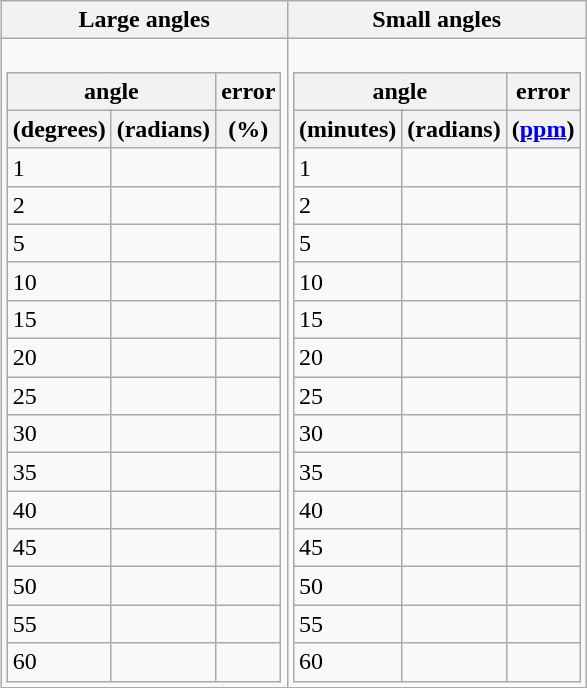<table class="wikitable" style="float:right; margin-left:10px; clear:right;">
<tr>
<th>Large angles</th>
<th>Small angles</th>
</tr>
<tr>
<td><br><table class="wikitable" style="margin-left:auto; margin-right:auto; margin-top:0px; margin-bottom:0px;">
<tr>
<th colspan=2>angle</th>
<th>error</th>
</tr>
<tr>
<th>(degrees)</th>
<th>(radians)</th>
<th>(%)</th>
</tr>
<tr>
<td>1</td>
<td></td>
<td></td>
</tr>
<tr>
<td>2</td>
<td></td>
<td></td>
</tr>
<tr>
<td>5</td>
<td></td>
<td></td>
</tr>
<tr>
<td>10</td>
<td></td>
<td></td>
</tr>
<tr>
<td>15</td>
<td></td>
<td></td>
</tr>
<tr>
<td>20</td>
<td></td>
<td></td>
</tr>
<tr>
<td>25</td>
<td></td>
<td></td>
</tr>
<tr>
<td>30</td>
<td></td>
<td></td>
</tr>
<tr>
<td>35</td>
<td></td>
<td></td>
</tr>
<tr>
<td>40</td>
<td></td>
<td></td>
</tr>
<tr>
<td>45</td>
<td></td>
<td></td>
</tr>
<tr>
<td>50</td>
<td></td>
<td></td>
</tr>
<tr>
<td>55</td>
<td></td>
<td></td>
</tr>
<tr>
<td>60</td>
<td></td>
<td></td>
</tr>
</table>
</td>
<td><br><table class="wikitable" style="margin-left:auto; margin-right:auto; margin-top:0px; margin-bottom:0px;">
<tr>
<th colspan=2>angle</th>
<th>error</th>
</tr>
<tr>
<th>(minutes)</th>
<th>(radians)</th>
<th>(<a href='#'>ppm</a>)</th>
</tr>
<tr>
<td>1</td>
<td></td>
<td></td>
</tr>
<tr>
<td>2</td>
<td></td>
<td></td>
</tr>
<tr>
<td>5</td>
<td></td>
<td></td>
</tr>
<tr>
<td>10</td>
<td></td>
<td></td>
</tr>
<tr>
<td>15</td>
<td></td>
<td></td>
</tr>
<tr>
<td>20</td>
<td></td>
<td></td>
</tr>
<tr>
<td>25</td>
<td></td>
<td></td>
</tr>
<tr>
<td>30</td>
<td></td>
<td></td>
</tr>
<tr>
<td>35</td>
<td></td>
<td></td>
</tr>
<tr>
<td>40</td>
<td></td>
<td></td>
</tr>
<tr>
<td>45</td>
<td></td>
<td></td>
</tr>
<tr>
<td>50</td>
<td></td>
<td></td>
</tr>
<tr>
<td>55</td>
<td></td>
<td></td>
</tr>
<tr>
<td>60</td>
<td></td>
<td></td>
</tr>
</table>
</td>
</tr>
</table>
